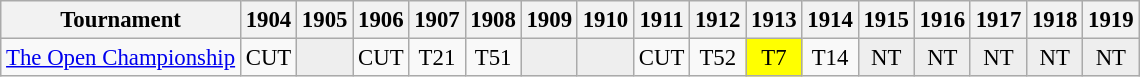<table class="wikitable" style="font-size:95%;text-align:center;">
<tr>
<th>Tournament</th>
<th>1904</th>
<th>1905</th>
<th>1906</th>
<th>1907</th>
<th>1908</th>
<th>1909</th>
<th>1910</th>
<th>1911</th>
<th>1912</th>
<th>1913</th>
<th>1914</th>
<th>1915</th>
<th>1916</th>
<th>1917</th>
<th>1918</th>
<th>1919</th>
</tr>
<tr>
<td align=left><a href='#'>The Open Championship</a></td>
<td>CUT</td>
<td style="background:#eeeeee;"></td>
<td>CUT</td>
<td>T21</td>
<td>T51</td>
<td style="background:#eeeeee;"></td>
<td style="background:#eeeeee;"></td>
<td>CUT</td>
<td>T52</td>
<td style="background:yellow;">T7</td>
<td>T14</td>
<td style="background:#eeeeee;">NT</td>
<td style="background:#eeeeee;">NT</td>
<td style="background:#eeeeee;">NT</td>
<td style="background:#eeeeee;">NT</td>
<td style="background:#eeeeee;">NT</td>
</tr>
</table>
